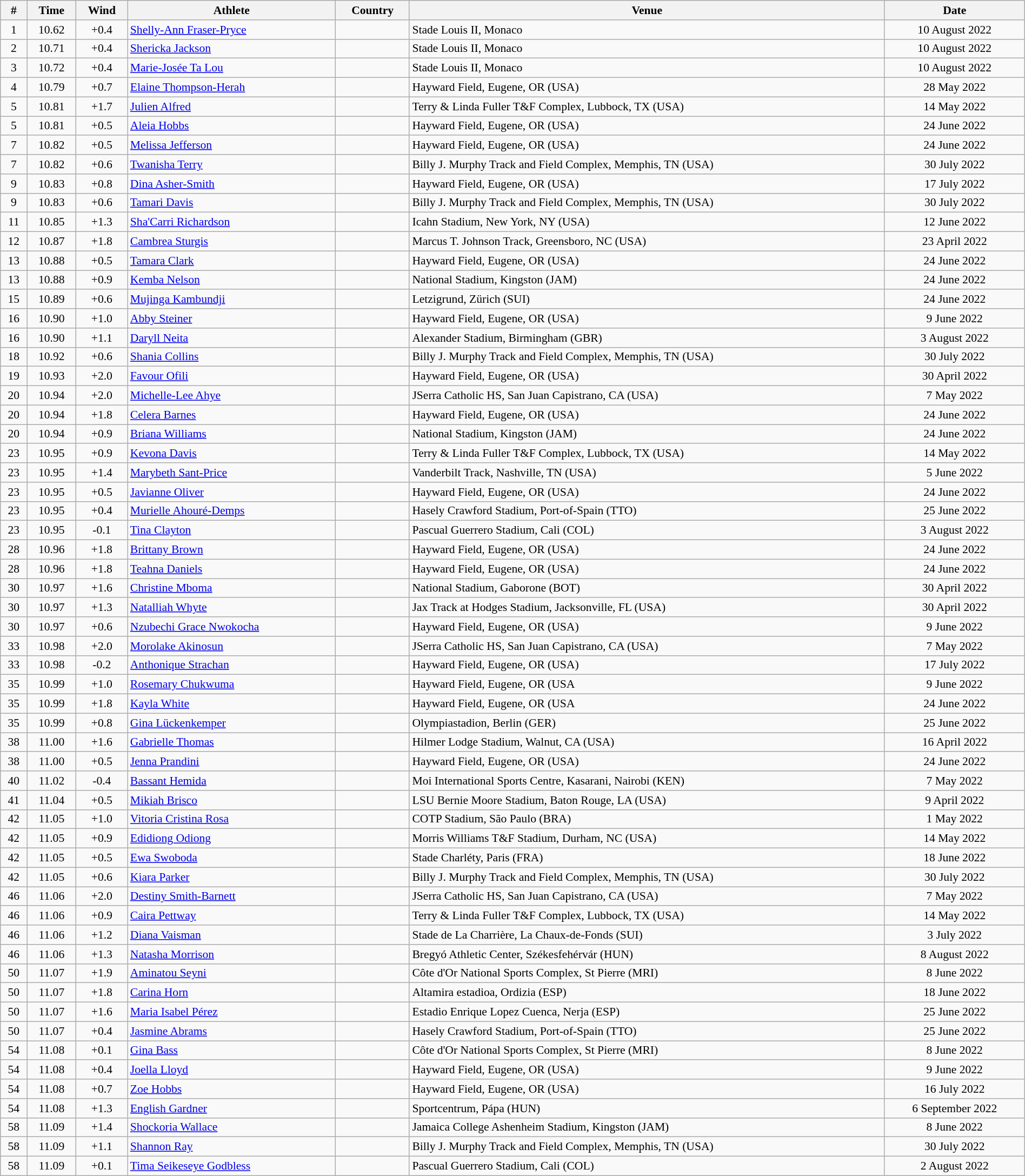<table class="wikitable sortable" width=100% style="font-size:90%; text-align:center;">
<tr>
<th>#</th>
<th>Time</th>
<th>Wind</th>
<th>Athlete</th>
<th>Country</th>
<th>Venue</th>
<th>Date</th>
</tr>
<tr>
<td>1</td>
<td>10.62</td>
<td>+0.4</td>
<td align="left"><a href='#'>Shelly-Ann Fraser-Pryce</a></td>
<td align="left"></td>
<td align="left">Stade Louis II, Monaco</td>
<td>10 August 2022</td>
</tr>
<tr>
<td>2</td>
<td>10.71</td>
<td>+0.4</td>
<td align="left"><a href='#'>Shericka Jackson</a></td>
<td align="left"></td>
<td align="left">Stade Louis II, Monaco</td>
<td>10 August 2022</td>
</tr>
<tr>
<td>3</td>
<td>10.72</td>
<td>+0.4</td>
<td align="left"><a href='#'>Marie-Josée Ta Lou</a></td>
<td align="left"></td>
<td align="left">Stade Louis II, Monaco</td>
<td>10 August 2022</td>
</tr>
<tr>
<td>4</td>
<td>10.79</td>
<td>+0.7</td>
<td align="left"><a href='#'>Elaine Thompson-Herah</a></td>
<td align="left"></td>
<td align=left>Hayward Field, Eugene, OR (USA)</td>
<td>28 May 2022</td>
</tr>
<tr>
<td>5</td>
<td>10.81</td>
<td>+1.7</td>
<td align="left"><a href='#'>Julien Alfred</a></td>
<td align="left"></td>
<td align="left">Terry & Linda Fuller T&F Complex, Lubbock, TX (USA)</td>
<td>14 May 2022</td>
</tr>
<tr>
<td>5</td>
<td>10.81</td>
<td>+0.5</td>
<td align="left"><a href='#'>Aleia Hobbs</a></td>
<td align="left"></td>
<td align="left">Hayward Field, Eugene, OR (USA)</td>
<td>24 June 2022</td>
</tr>
<tr>
<td>7</td>
<td>10.82</td>
<td>+0.5</td>
<td align="left"><a href='#'>Melissa Jefferson</a></td>
<td align="left"></td>
<td align="left">Hayward Field, Eugene, OR (USA)</td>
<td>24 June 2022</td>
</tr>
<tr>
<td>7</td>
<td>10.82</td>
<td>+0.6</td>
<td align=left><a href='#'>Twanisha Terry</a></td>
<td align="left"></td>
<td align="left">Billy J. Murphy Track and Field Complex, Memphis, TN (USA)</td>
<td>30 July 2022</td>
</tr>
<tr>
<td>9</td>
<td>10.83</td>
<td>+0.8</td>
<td align="left"><a href='#'>Dina Asher-Smith</a></td>
<td align="left"></td>
<td align="left">Hayward Field, Eugene, OR (USA)</td>
<td>17 July 2022</td>
</tr>
<tr>
<td>9</td>
<td>10.83</td>
<td>+0.6</td>
<td align="left"><a href='#'>Tamari Davis</a></td>
<td align="left"></td>
<td align="left">Billy J. Murphy Track and Field Complex, Memphis, TN (USA)</td>
<td>30 July 2022</td>
</tr>
<tr>
<td>11</td>
<td>10.85</td>
<td>+1.3</td>
<td align="left"><a href='#'>Sha'Carri Richardson</a></td>
<td align="left"></td>
<td align="left">Icahn Stadium, New York, NY (USA)</td>
<td>12 June 2022</td>
</tr>
<tr>
<td>12</td>
<td>10.87</td>
<td>+1.8</td>
<td align="left"><a href='#'>Cambrea Sturgis</a></td>
<td align="left"></td>
<td align="left">Marcus T. Johnson Track, Greensboro, NC (USA)</td>
<td>23 April 2022</td>
</tr>
<tr>
<td>13</td>
<td>10.88</td>
<td>+0.5</td>
<td align="left"><a href='#'>Tamara Clark</a></td>
<td align="left"></td>
<td align="left">Hayward Field, Eugene, OR (USA)</td>
<td>24 June 2022</td>
</tr>
<tr>
<td>13</td>
<td>10.88</td>
<td>+0.9</td>
<td align="left"><a href='#'>Kemba Nelson</a></td>
<td align="left"></td>
<td align="left">National Stadium, Kingston (JAM)</td>
<td>24 June 2022</td>
</tr>
<tr>
<td>15</td>
<td>10.89</td>
<td>+0.6</td>
<td align=left><a href='#'>Mujinga Kambundji</a></td>
<td align="left"></td>
<td align="left">Letzigrund, Zürich (SUI)</td>
<td>24 June 2022</td>
</tr>
<tr>
<td>16</td>
<td>10.90</td>
<td>+1.0</td>
<td align="left"><a href='#'>Abby Steiner</a></td>
<td align="left"></td>
<td align="left">Hayward Field, Eugene, OR (USA)</td>
<td>9 June 2022</td>
</tr>
<tr>
<td>16</td>
<td>10.90</td>
<td>+1.1</td>
<td align="left"><a href='#'>Daryll Neita</a></td>
<td align="left"></td>
<td align="left">Alexander Stadium, Birmingham (GBR)</td>
<td>3 August 2022</td>
</tr>
<tr>
<td>18</td>
<td>10.92</td>
<td>+0.6</td>
<td align="left"><a href='#'>Shania Collins</a></td>
<td align="left"></td>
<td align="left">Billy J. Murphy Track and Field Complex, Memphis, TN (USA)</td>
<td>30 July 2022</td>
</tr>
<tr>
<td>19</td>
<td>10.93</td>
<td>+2.0</td>
<td align="left"><a href='#'>Favour Ofili</a></td>
<td align="left"></td>
<td align="left">Hayward Field, Eugene, OR (USA)</td>
<td>30 April 2022</td>
</tr>
<tr>
<td>20</td>
<td>10.94</td>
<td>+2.0</td>
<td align="left"><a href='#'>Michelle-Lee Ahye</a></td>
<td align="left"></td>
<td align="left">JSerra Catholic HS, San Juan Capistrano, CA (USA)</td>
<td>7 May 2022</td>
</tr>
<tr>
<td>20</td>
<td>10.94</td>
<td>+1.8</td>
<td align="left"><a href='#'>Celera Barnes</a></td>
<td align="left"></td>
<td align="left">Hayward Field, Eugene, OR (USA)</td>
<td>24 June 2022</td>
</tr>
<tr>
<td>20</td>
<td>10.94</td>
<td>+0.9</td>
<td align="left"><a href='#'>Briana Williams</a></td>
<td align="left"></td>
<td align="left">National Stadium, Kingston (JAM)</td>
<td>24 June 2022</td>
</tr>
<tr>
<td>23</td>
<td>10.95</td>
<td>+0.9</td>
<td align="left"><a href='#'>Kevona Davis</a></td>
<td align="left"></td>
<td align="left">Terry & Linda Fuller T&F Complex, Lubbock, TX (USA)</td>
<td>14 May 2022</td>
</tr>
<tr>
<td>23</td>
<td>10.95</td>
<td>+1.4</td>
<td align="left"><a href='#'>Marybeth Sant-Price</a></td>
<td align="left"></td>
<td align="left">Vanderbilt Track, Nashville, TN (USA)</td>
<td>5 June 2022</td>
</tr>
<tr>
<td>23</td>
<td>10.95</td>
<td>+0.5</td>
<td align="left"><a href='#'>Javianne Oliver</a></td>
<td align="left"></td>
<td align="left">Hayward Field, Eugene, OR (USA)</td>
<td>24 June 2022</td>
</tr>
<tr>
<td>23</td>
<td>10.95</td>
<td>+0.4</td>
<td align="left"><a href='#'>Murielle Ahouré-Demps</a></td>
<td align="left"></td>
<td align="left">Hasely Crawford Stadium, Port-of-Spain (TTO)</td>
<td>25 June 2022</td>
</tr>
<tr>
<td>23</td>
<td>10.95</td>
<td>-0.1</td>
<td align="left"><a href='#'>Tina Clayton</a></td>
<td align="left"></td>
<td align="left">Pascual Guerrero Stadium, Cali (COL)</td>
<td>3 August 2022</td>
</tr>
<tr>
<td>28</td>
<td>10.96</td>
<td>+1.8</td>
<td align="left"><a href='#'>Brittany Brown</a></td>
<td align="left"></td>
<td align="left">Hayward Field, Eugene, OR (USA)</td>
<td>24 June 2022</td>
</tr>
<tr>
<td>28</td>
<td>10.96</td>
<td>+1.8</td>
<td align="left"><a href='#'>Teahna Daniels</a></td>
<td align="left"></td>
<td align="left">Hayward Field, Eugene, OR (USA)</td>
<td>24 June 2022</td>
</tr>
<tr>
<td>30</td>
<td>10.97</td>
<td>+1.6</td>
<td align="left"><a href='#'>Christine Mboma</a></td>
<td align="left"></td>
<td align="left">National Stadium, Gaborone (BOT)</td>
<td>30 April 2022</td>
</tr>
<tr>
<td>30</td>
<td>10.97</td>
<td>+1.3</td>
<td align="left"><a href='#'>Natalliah Whyte</a></td>
<td align="left"></td>
<td align="left">Jax Track at Hodges Stadium, Jacksonville, FL (USA)</td>
<td>30 April 2022</td>
</tr>
<tr>
<td>30</td>
<td>10.97</td>
<td>+0.6</td>
<td align="left"><a href='#'>Nzubechi Grace Nwokocha</a></td>
<td align="left"></td>
<td align="left">Hayward Field, Eugene, OR (USA)</td>
<td>9 June 2022</td>
</tr>
<tr>
<td>33</td>
<td>10.98</td>
<td>+2.0</td>
<td align="left"><a href='#'>Morolake Akinosun</a></td>
<td align="left"></td>
<td align="left">JSerra Catholic HS, San Juan Capistrano, CA (USA)</td>
<td>7 May 2022</td>
</tr>
<tr>
<td>33</td>
<td>10.98</td>
<td>-0.2</td>
<td align="left"><a href='#'>Anthonique Strachan</a></td>
<td align="left"></td>
<td align="left">Hayward Field, Eugene, OR (USA)</td>
<td>17 July 2022</td>
</tr>
<tr>
<td>35</td>
<td>10.99</td>
<td>+1.0</td>
<td align="left"><a href='#'>Rosemary Chukwuma</a></td>
<td align="left"></td>
<td align="left">Hayward Field, Eugene, OR (USA</td>
<td>9 June 2022</td>
</tr>
<tr>
<td>35</td>
<td>10.99</td>
<td>+1.8</td>
<td align="left"><a href='#'>Kayla White</a></td>
<td align="left"></td>
<td align="left">Hayward Field, Eugene, OR (USA</td>
<td>24 June 2022</td>
</tr>
<tr>
<td>35</td>
<td>10.99</td>
<td>+0.8</td>
<td align="left"><a href='#'>Gina Lückenkemper</a></td>
<td align="left"></td>
<td align="left">Olympiastadion, Berlin (GER)</td>
<td>25 June 2022</td>
</tr>
<tr>
<td>38</td>
<td>11.00</td>
<td>+1.6</td>
<td align="left"><a href='#'>Gabrielle Thomas</a></td>
<td align="left"></td>
<td align="left">Hilmer Lodge Stadium, Walnut, CA (USA)</td>
<td>16 April 2022</td>
</tr>
<tr>
<td>38</td>
<td>11.00</td>
<td>+0.5</td>
<td align="left"><a href='#'>Jenna Prandini</a></td>
<td align="left"></td>
<td align="left">Hayward Field, Eugene, OR (USA)</td>
<td>24 June 2022</td>
</tr>
<tr>
<td>40</td>
<td>11.02</td>
<td>-0.4</td>
<td align="left"><a href='#'>Bassant Hemida</a></td>
<td align="left"></td>
<td align="left">Moi International Sports Centre, Kasarani, Nairobi (KEN)</td>
<td>7 May 2022</td>
</tr>
<tr>
<td>41</td>
<td>11.04</td>
<td>+0.5</td>
<td align="left"><a href='#'>Mikiah Brisco</a></td>
<td align="left"></td>
<td align="left">LSU Bernie Moore Stadium, Baton Rouge, LA (USA)</td>
<td>9 April 2022</td>
</tr>
<tr>
<td>42</td>
<td>11.05</td>
<td>+1.0</td>
<td align="left"><a href='#'>Vitoria Cristina Rosa</a></td>
<td align="left"></td>
<td align="left">COTP Stadium, São Paulo (BRA)</td>
<td>1 May 2022</td>
</tr>
<tr>
<td>42</td>
<td>11.05</td>
<td>+0.9</td>
<td align="left"><a href='#'>Edidiong Odiong</a></td>
<td align="left"></td>
<td align="left">Morris Williams T&F Stadium, Durham, NC (USA)</td>
<td>14 May 2022</td>
</tr>
<tr>
<td>42</td>
<td>11.05</td>
<td>+0.5</td>
<td align="left"><a href='#'>Ewa Swoboda</a></td>
<td align="left"></td>
<td align="left">Stade Charléty, Paris (FRA)</td>
<td>18 June 2022</td>
</tr>
<tr>
<td>42</td>
<td>11.05</td>
<td>+0.6</td>
<td align="left"><a href='#'>Kiara Parker</a></td>
<td align="left"></td>
<td align="left">Billy J. Murphy Track and Field Complex, Memphis, TN (USA)</td>
<td>30 July 2022</td>
</tr>
<tr>
<td>46</td>
<td>11.06</td>
<td>+2.0</td>
<td align="left"><a href='#'>Destiny Smith-Barnett</a></td>
<td align="left"></td>
<td align="left">JSerra Catholic HS, San Juan Capistrano, CA (USA)</td>
<td>7 May 2022</td>
</tr>
<tr>
<td>46</td>
<td>11.06</td>
<td>+0.9</td>
<td align="left"><a href='#'>Caira Pettway</a></td>
<td align="left"></td>
<td align="left">Terry & Linda Fuller T&F Complex, Lubbock, TX (USA)</td>
<td>14 May 2022</td>
</tr>
<tr>
<td>46</td>
<td>11.06</td>
<td>+1.2</td>
<td align="left"><a href='#'>Diana Vaisman</a></td>
<td align="left"></td>
<td align="left">Stade de La Charrière, La Chaux-de-Fonds (SUI)</td>
<td>3 July 2022</td>
</tr>
<tr>
<td>46</td>
<td>11.06</td>
<td>+1.3</td>
<td align="left"><a href='#'>Natasha Morrison</a></td>
<td align="left"></td>
<td align="left">Bregyó Athletic Center, Székesfehérvár (HUN)</td>
<td>8 August 2022</td>
</tr>
<tr>
<td>50</td>
<td>11.07</td>
<td>+1.9</td>
<td align="left"><a href='#'>Aminatou Seyni</a></td>
<td align="left"></td>
<td align="left">Côte d'Or National Sports Complex, St Pierre (MRI)</td>
<td>8 June 2022</td>
</tr>
<tr>
<td>50</td>
<td>11.07</td>
<td>+1.8</td>
<td align="left"><a href='#'>Carina Horn</a></td>
<td align="left"></td>
<td align="left">Altamira estadioa, Ordizia (ESP)</td>
<td>18 June 2022</td>
</tr>
<tr>
<td>50</td>
<td>11.07</td>
<td>+1.6</td>
<td align="left"><a href='#'>Maria Isabel Pérez</a></td>
<td align="left"></td>
<td align="left">Estadio Enrique Lopez Cuenca, Nerja (ESP)</td>
<td>25 June 2022</td>
</tr>
<tr>
<td>50</td>
<td>11.07</td>
<td>+0.4</td>
<td align="left"><a href='#'>Jasmine Abrams</a></td>
<td align="left"></td>
<td align="left">Hasely Crawford Stadium, Port-of-Spain (TTO)</td>
<td>25 June 2022</td>
</tr>
<tr>
<td>54</td>
<td>11.08</td>
<td>+0.1</td>
<td align="left"><a href='#'>Gina Bass</a></td>
<td align="left"></td>
<td align="left">Côte d'Or National Sports Complex, St Pierre (MRI)</td>
<td>8 June 2022</td>
</tr>
<tr>
<td>54</td>
<td>11.08</td>
<td>+0.4</td>
<td align="left"><a href='#'>Joella Lloyd</a></td>
<td align="left"></td>
<td align="left">Hayward Field, Eugene, OR (USA)</td>
<td>9 June 2022</td>
</tr>
<tr>
<td>54</td>
<td>11.08</td>
<td>+0.7</td>
<td align="left"><a href='#'>Zoe Hobbs</a></td>
<td align="left"></td>
<td align="left">Hayward Field, Eugene, OR (USA)</td>
<td>16 July 2022</td>
</tr>
<tr>
<td>54</td>
<td>11.08</td>
<td>+1.3</td>
<td align="left"><a href='#'>English Gardner</a></td>
<td align="left"></td>
<td align="left">Sportcentrum, Pápa (HUN)</td>
<td>6 September 2022</td>
</tr>
<tr>
<td>58</td>
<td>11.09</td>
<td>+1.4</td>
<td align="left"><a href='#'>Shockoria Wallace</a></td>
<td align="left"></td>
<td align="left">Jamaica College Ashenheim Stadium, Kingston (JAM)</td>
<td>8 June 2022</td>
</tr>
<tr>
<td>58</td>
<td>11.09</td>
<td>+1.1</td>
<td align="left"><a href='#'>Shannon Ray</a></td>
<td align="left"></td>
<td align="left">Billy J. Murphy Track and Field Complex, Memphis, TN (USA)</td>
<td>30 July 2022</td>
</tr>
<tr>
<td>58</td>
<td>11.09</td>
<td>+0.1</td>
<td align="left"><a href='#'>Tima Seikeseye Godbless</a></td>
<td align="left"></td>
<td align="left">Pascual Guerrero Stadium, Cali (COL)</td>
<td>2 August 2022</td>
</tr>
</table>
